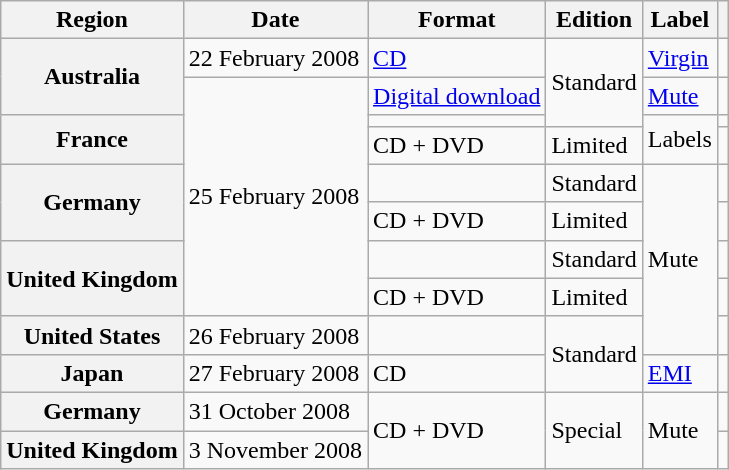<table class="wikitable plainrowheaders">
<tr>
<th scope="col">Region</th>
<th scope="col">Date</th>
<th scope="col">Format</th>
<th scope="col">Edition</th>
<th scope="col">Label</th>
<th scope="col"></th>
</tr>
<tr>
<th scope="row" rowspan="2">Australia</th>
<td>22 February 2008</td>
<td><a href='#'>CD</a></td>
<td rowspan="3">Standard</td>
<td><a href='#'>Virgin</a></td>
<td align="center"></td>
</tr>
<tr>
<td rowspan="7">25 February 2008</td>
<td><a href='#'>Digital download</a></td>
<td><a href='#'>Mute</a></td>
<td align="center"></td>
</tr>
<tr>
<th scope="row" rowspan="2">France</th>
<td></td>
<td rowspan="2">Labels</td>
<td align="center"></td>
</tr>
<tr>
<td>CD + DVD</td>
<td>Limited</td>
<td align="center"></td>
</tr>
<tr>
<th scope="row" rowspan="2">Germany</th>
<td></td>
<td>Standard</td>
<td rowspan="5">Mute</td>
<td align="center"></td>
</tr>
<tr>
<td>CD + DVD</td>
<td>Limited</td>
<td align="center"></td>
</tr>
<tr>
<th scope="row" rowspan="2">United Kingdom</th>
<td></td>
<td>Standard</td>
<td align="center"></td>
</tr>
<tr>
<td>CD + DVD</td>
<td>Limited</td>
<td align="center"></td>
</tr>
<tr>
<th scope="row">United States</th>
<td>26 February 2008</td>
<td></td>
<td rowspan="2">Standard</td>
<td align="center"></td>
</tr>
<tr>
<th scope="row">Japan</th>
<td>27 February 2008</td>
<td>CD</td>
<td><a href='#'>EMI</a></td>
<td align="center"></td>
</tr>
<tr>
<th scope="row">Germany</th>
<td>31 October 2008</td>
<td rowspan="2">CD + DVD</td>
<td rowspan="2">Special</td>
<td rowspan="2">Mute</td>
<td align="center"></td>
</tr>
<tr>
<th scope="row">United Kingdom</th>
<td>3 November 2008</td>
<td align="center"></td>
</tr>
</table>
